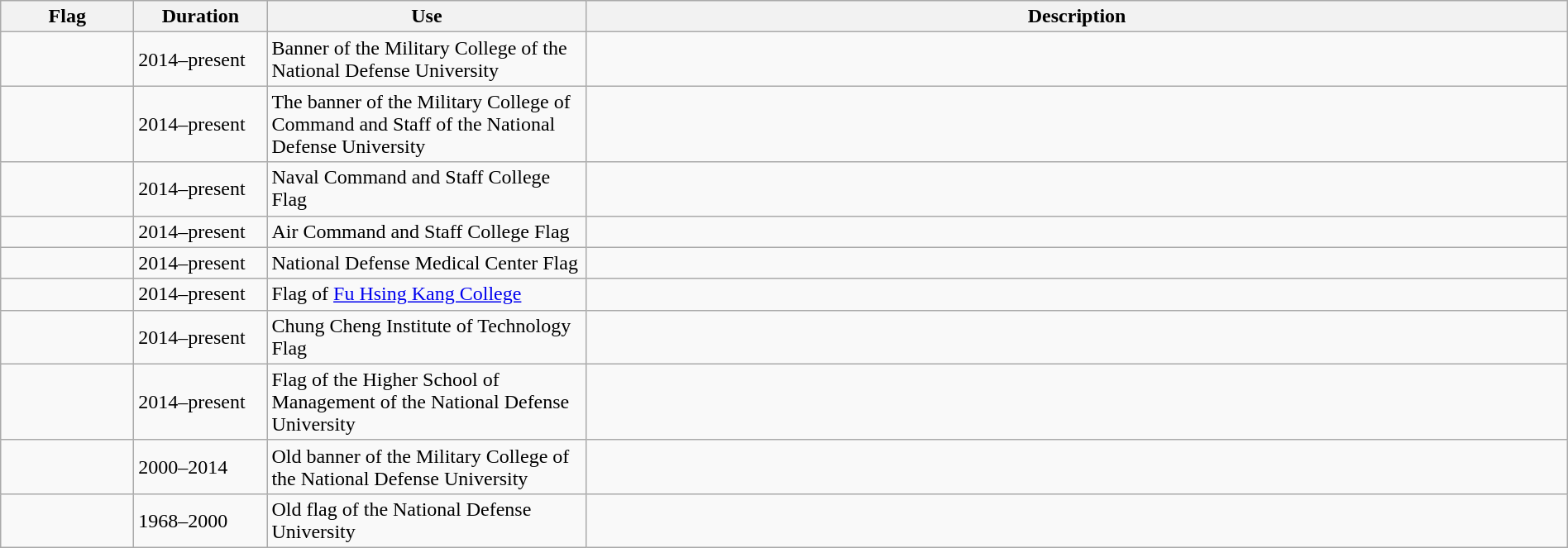<table class="wikitable" width="100%">
<tr>
<th style="width:100px;">Flag</th>
<th style="width:100px;">Duration</th>
<th style="width:250px;">Use</th>
<th style="min-width:250px">Description</th>
</tr>
<tr>
<td></td>
<td>2014–present</td>
<td>Banner of the Military College of the National Defense University</td>
<td></td>
</tr>
<tr>
<td></td>
<td>2014–present</td>
<td>The banner of the Military College of Command and Staff of the National Defense University</td>
<td></td>
</tr>
<tr>
<td></td>
<td>2014–present</td>
<td>Naval Command and Staff College Flag</td>
<td></td>
</tr>
<tr>
<td></td>
<td>2014–present</td>
<td>Air Command and Staff College Flag</td>
<td></td>
</tr>
<tr>
<td></td>
<td>2014–present</td>
<td>National Defense Medical Center Flag</td>
<td></td>
</tr>
<tr>
<td></td>
<td>2014–present</td>
<td>Flag of <a href='#'>Fu Hsing Kang College</a></td>
<td></td>
</tr>
<tr>
<td></td>
<td>2014–present</td>
<td>Chung Cheng Institute of Technology Flag</td>
<td></td>
</tr>
<tr>
<td></td>
<td>2014–present</td>
<td>Flag of the Higher School of Management of the National Defense University</td>
<td></td>
</tr>
<tr>
<td></td>
<td>2000–2014</td>
<td>Old banner of the Military College of the National Defense University</td>
<td></td>
</tr>
<tr>
<td></td>
<td>1968–2000</td>
<td>Old flag of the National Defense University</td>
<td></td>
</tr>
</table>
